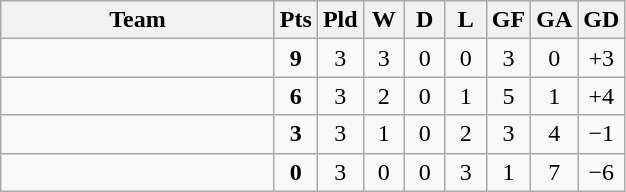<table class="wikitable" style="text-align:center;">
<tr>
<th width=175>Team</th>
<th width=20 abbr="Points">Pts</th>
<th width=20 abbr="Played">Pld</th>
<th width=20 abbr="Won">W</th>
<th width=20 abbr="Drawn">D</th>
<th width=20 abbr="Lost">L</th>
<th width=20 abbr="Goals for">GF</th>
<th width=20 abbr="Goals against">GA</th>
<th width=20 abbr="Goal difference">GD</th>
</tr>
<tr>
<td style="text-align:left;"></td>
<td><strong>9</strong></td>
<td>3</td>
<td>3</td>
<td>0</td>
<td>0</td>
<td>3</td>
<td>0</td>
<td>+3</td>
</tr>
<tr>
<td style="text-align:left;"></td>
<td><strong>6</strong></td>
<td>3</td>
<td>2</td>
<td>0</td>
<td>1</td>
<td>5</td>
<td>1</td>
<td>+4</td>
</tr>
<tr>
<td style="text-align:left;"></td>
<td><strong>3</strong></td>
<td>3</td>
<td>1</td>
<td>0</td>
<td>2</td>
<td>3</td>
<td>4</td>
<td>−1</td>
</tr>
<tr>
<td style="text-align:left;"></td>
<td><strong>0</strong></td>
<td>3</td>
<td>0</td>
<td>0</td>
<td>3</td>
<td>1</td>
<td>7</td>
<td>−6</td>
</tr>
</table>
